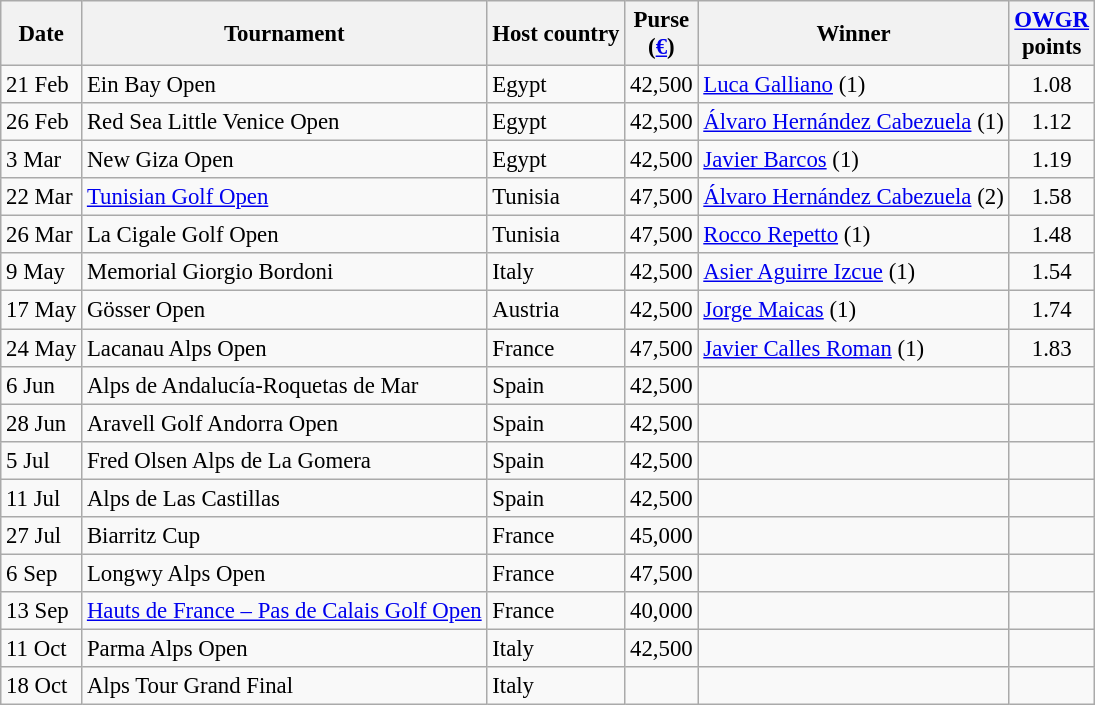<table class="wikitable" style="font-size:95%;">
<tr>
<th>Date</th>
<th>Tournament</th>
<th>Host country</th>
<th>Purse<br>(<a href='#'>€</a>)</th>
<th>Winner</th>
<th><a href='#'>OWGR</a><br>points</th>
</tr>
<tr>
<td>21 Feb</td>
<td>Ein Bay Open</td>
<td>Egypt</td>
<td align=right>42,500</td>
<td> <a href='#'>Luca Galliano</a> (1)</td>
<td align=center>1.08</td>
</tr>
<tr>
<td>26 Feb</td>
<td>Red Sea Little Venice Open</td>
<td>Egypt</td>
<td align=right>42,500</td>
<td> <a href='#'>Álvaro Hernández Cabezuela</a> (1)</td>
<td align=center>1.12</td>
</tr>
<tr>
<td>3 Mar</td>
<td>New Giza Open</td>
<td>Egypt</td>
<td align=right>42,500</td>
<td> <a href='#'>Javier Barcos</a> (1)</td>
<td align=center>1.19</td>
</tr>
<tr>
<td>22 Mar</td>
<td><a href='#'>Tunisian Golf Open</a></td>
<td>Tunisia</td>
<td align=right>47,500</td>
<td> <a href='#'>Álvaro Hernández Cabezuela</a> (2)</td>
<td align=center>1.58</td>
</tr>
<tr>
<td>26 Mar</td>
<td>La Cigale Golf Open</td>
<td>Tunisia</td>
<td align=right>47,500</td>
<td> <a href='#'>Rocco Repetto</a> (1)</td>
<td align=center>1.48</td>
</tr>
<tr>
<td>9 May</td>
<td>Memorial Giorgio Bordoni</td>
<td>Italy</td>
<td align=right>42,500</td>
<td> <a href='#'>Asier Aguirre Izcue</a> (1)</td>
<td align=center>1.54</td>
</tr>
<tr>
<td>17 May</td>
<td>Gösser Open</td>
<td>Austria</td>
<td align=right>42,500</td>
<td> <a href='#'>Jorge Maicas</a> (1)</td>
<td align=center>1.74</td>
</tr>
<tr>
<td>24 May</td>
<td>Lacanau Alps Open</td>
<td>France</td>
<td align=right>47,500</td>
<td> <a href='#'>Javier Calles Roman</a> (1)</td>
<td align=center>1.83</td>
</tr>
<tr>
<td>6 Jun</td>
<td>Alps de Andalucía-Roquetas de Mar</td>
<td>Spain</td>
<td align=right>42,500</td>
<td></td>
<td align=center></td>
</tr>
<tr>
<td>28 Jun</td>
<td>Aravell Golf Andorra Open</td>
<td>Spain</td>
<td align=right>42,500</td>
<td></td>
<td align=center></td>
</tr>
<tr>
<td>5 Jul</td>
<td>Fred Olsen Alps de La Gomera</td>
<td>Spain</td>
<td align=right>42,500</td>
<td></td>
<td align=center></td>
</tr>
<tr>
<td>11 Jul</td>
<td>Alps de Las Castillas</td>
<td>Spain</td>
<td align=right>42,500</td>
<td></td>
<td align=center></td>
</tr>
<tr>
<td>27 Jul</td>
<td>Biarritz Cup</td>
<td>France</td>
<td align=right>45,000</td>
<td></td>
<td align=center></td>
</tr>
<tr>
<td>6 Sep</td>
<td>Longwy Alps Open</td>
<td>France</td>
<td align=right>47,500</td>
<td></td>
<td align=center></td>
</tr>
<tr>
<td>13 Sep</td>
<td><a href='#'>Hauts de France – Pas de Calais Golf Open</a></td>
<td>France</td>
<td align=right>40,000</td>
<td></td>
<td align=center></td>
</tr>
<tr>
<td>11 Oct</td>
<td>Parma Alps Open</td>
<td>Italy</td>
<td align=right>42,500</td>
<td></td>
<td align=center></td>
</tr>
<tr>
<td>18 Oct</td>
<td>Alps Tour Grand Final</td>
<td>Italy</td>
<td align=right></td>
<td></td>
<td align=center></td>
</tr>
</table>
